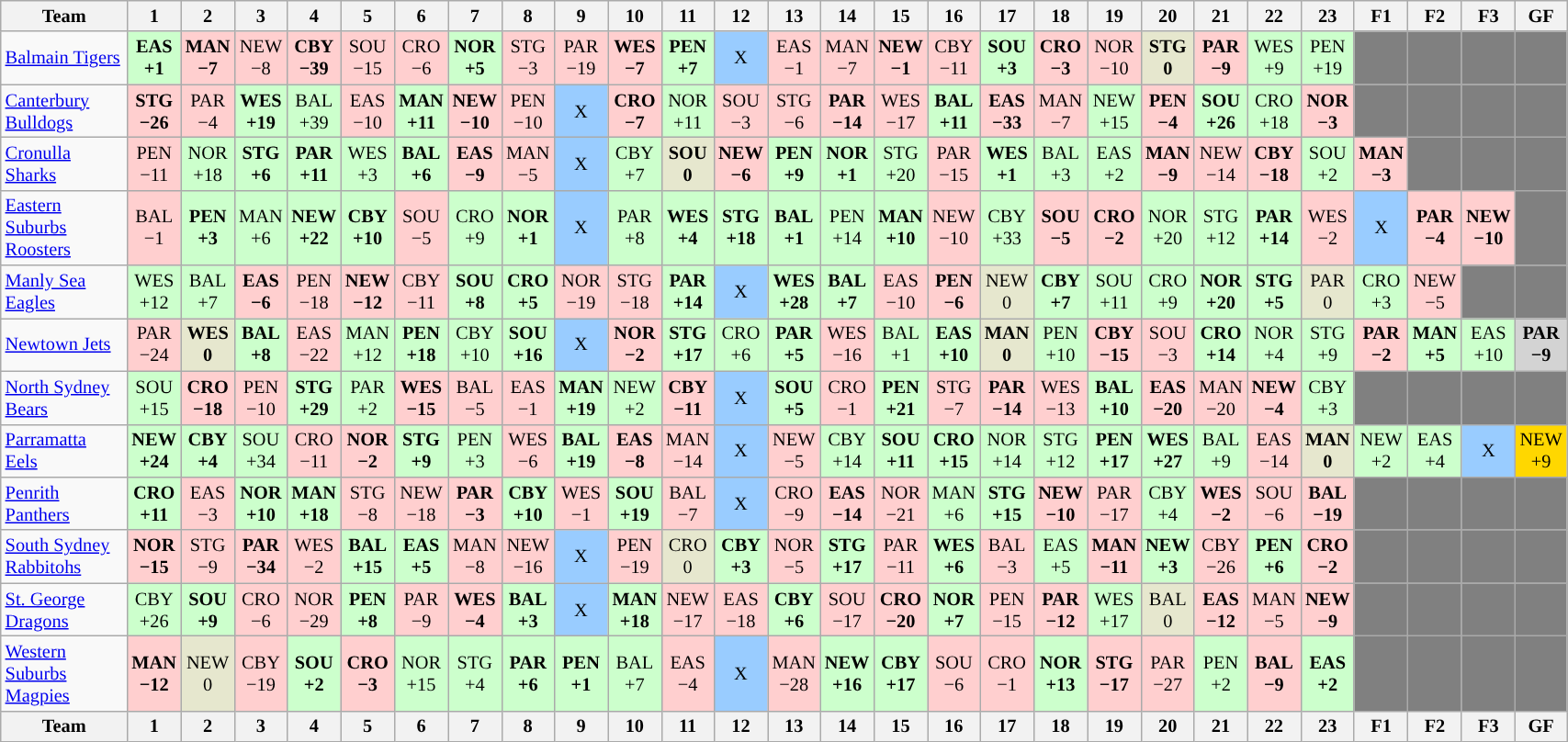<table class="wikitable sortable" style="font-size:85%; text-align:center; width:90%">
<tr valign="top">
<th valign="middle">Team</th>
<th>1</th>
<th>2</th>
<th>3</th>
<th>4</th>
<th>5</th>
<th>6</th>
<th>7</th>
<th>8</th>
<th>9</th>
<th>10</th>
<th>11</th>
<th>12</th>
<th>13</th>
<th>14</th>
<th>15</th>
<th>16</th>
<th>17</th>
<th>18</th>
<th>19</th>
<th>20</th>
<th>21</th>
<th>22</th>
<th>23</th>
<th>F1</th>
<th>F2</th>
<th>F3</th>
<th>GF</th>
</tr>
<tr>
<td align="left"><a href='#'>Balmain Tigers</a></td>
<td style="background:#cfc;"><strong>EAS<br>+1</strong></td>
<td style="background:#FFCFCF;"><strong>MAN<br>−7</strong></td>
<td style="background:#FFCFCF;">NEW<br>−8</td>
<td style="background:#FFCFCF;"><strong>CBY<br>−39</strong></td>
<td style="background:#FFCFCF;">SOU<br>−15</td>
<td style="background:#FFCFCF;">CRO<br>−6</td>
<td style="background:#cfc;"><strong>NOR<br>+5</strong></td>
<td style="background:#FFCFCF;">STG<br>−3</td>
<td style="background:#FFCFCF;">PAR<br>−19</td>
<td style="background:#FFCFCF;"><strong>WES<br>−7</strong></td>
<td style="background:#cfc;"><strong>PEN<br>+7</strong></td>
<td style="background:#99ccff;">X</td>
<td style="background:#FFCFCF;">EAS<br>−1</td>
<td style="background:#FFCFCF;">MAN<br>−7</td>
<td style="background:#FFCFCF;"><strong>NEW<br>−1</strong></td>
<td style="background:#FFCFCF;">CBY<br>−11</td>
<td style="background:#cfc;"><strong>SOU<br>+3</strong></td>
<td style="background:#FFCFCF;"><strong>CRO<br>−3</strong></td>
<td style="background:#FFCFCF;">NOR<br>−10</td>
<td style="background:#E6E7CE"><strong>STG<br>0</strong></td>
<td style="background:#FFCFCF;"><strong>PAR<br>−9</strong></td>
<td style="background:#cfc;">WES<br>+9</td>
<td style="background:#cfc;">PEN<br>+19</td>
<td style="background:#808080;"></td>
<td style="background:#808080;"></td>
<td style="background:#808080;"></td>
<td style="background:#808080;"></td>
</tr>
<tr>
<td align="left"><a href='#'>Canterbury Bulldogs</a></td>
<td style="background:#FFCFCF;"><strong>STG<br>−26</strong></td>
<td style="background:#FFCFCF;">PAR<br>−4</td>
<td style="background:#cfc;"><strong>WES<br>+19</strong></td>
<td style="background:#cfc;">BAL<br>+39</td>
<td style="background:#FFCFCF;">EAS<br>−10</td>
<td style="background:#cfc;"><strong>MAN<br>+11</strong></td>
<td style="background:#FFCFCF;"><strong>NEW<br>−10</strong></td>
<td style="background:#FFCFCF;">PEN<br>−10</td>
<td style="background:#99ccff;">X</td>
<td style="background:#FFCFCF;"><strong>CRO<br>−7</strong></td>
<td style="background:#cfc;">NOR<br>+11</td>
<td style="background:#FFCFCF;">SOU<br>−3</td>
<td style="background:#FFCFCF;">STG<br>−6</td>
<td style="background:#FFCFCF;"><strong>PAR<br>−14</strong></td>
<td style="background:#FFCFCF;">WES<br>−17</td>
<td style="background:#cfc;"><strong>BAL<br>+11</strong></td>
<td style="background:#FFCFCF;"><strong>EAS<br>−33</strong></td>
<td style="background:#FFCFCF;">MAN<br>−7</td>
<td style="background:#cfc;">NEW<br>+15</td>
<td style="background:#FFCFCF;"><strong>PEN<br>−4</strong></td>
<td style="background:#cfc;"><strong>SOU<br>+26</strong></td>
<td style="background:#cfc;">CRO<br>+18</td>
<td style="background:#FFCFCF;"><strong>NOR<br>−3</strong></td>
<td style="background:#808080;"></td>
<td style="background:#808080;"></td>
<td style="background:#808080;"></td>
<td style="background:#808080;"></td>
</tr>
<tr>
<td align="left"><a href='#'>Cronulla Sharks</a></td>
<td style="background:#FFCFCF;">PEN<br>−11</td>
<td style="background:#cfc;">NOR<br>+18</td>
<td style="background:#cfc;"><strong>STG<br>+6</strong></td>
<td style="background:#cfc;"><strong>PAR<br>+11</strong></td>
<td style="background:#cfc;">WES<br>+3</td>
<td style="background:#cfc;"><strong>BAL<br>+6</strong></td>
<td style="background:#FFCFCF;"><strong>EAS<br>−9</strong></td>
<td style="background:#FFCFCF;">MAN<br>−5</td>
<td style="background:#99ccff;">X</td>
<td style="background:#cfc;">CBY<br>+7</td>
<td style="background:#E6E7CE"><strong>SOU<br>0</strong></td>
<td style="background:#FFCFCF;"><strong>NEW<br>−6</strong></td>
<td style="background:#cfc;"><strong>PEN<br>+9</strong></td>
<td style="background:#cfc;"><strong>NOR<br>+1</strong></td>
<td style="background:#cfc;">STG<br>+20</td>
<td style="background:#FFCFCF;">PAR<br>−15</td>
<td style="background:#cfc;"><strong>WES<br>+1</strong></td>
<td style="background:#cfc;">BAL<br>+3</td>
<td style="background:#cfc;">EAS<br>+2</td>
<td style="background:#FFCFCF;"><strong>MAN<br>−9</strong></td>
<td style="background:#FFCFCF;">NEW<br>−14</td>
<td style="background:#FFCFCF;"><strong>CBY<br>−18</strong></td>
<td style="background:#cfc;">SOU<br>+2</td>
<td style="background:#FFCFCF;"><strong>MAN<br>−3</strong></td>
<td style="background:#808080;"></td>
<td style="background:#808080;"></td>
<td style="background:#808080;"></td>
</tr>
<tr>
<td align="left"><a href='#'>Eastern Suburbs Roosters</a></td>
<td style="background:#FFCFCF;">BAL<br>−1</td>
<td style="background:#cfc;"><strong>PEN<br>+3</strong></td>
<td style="background:#cfc;">MAN<br>+6</td>
<td style="background:#cfc;"><strong>NEW<br>+22</strong></td>
<td style="background:#cfc;"><strong>CBY<br>+10</strong></td>
<td style="background:#FFCFCF;">SOU<br>−5</td>
<td style="background:#cfc;">CRO<br>+9</td>
<td style="background:#cfc;"><strong>NOR<br>+1</strong></td>
<td style="background:#99ccff;">X</td>
<td style="background:#cfc;">PAR<br>+8</td>
<td style="background:#cfc;"><strong>WES<br>+4</strong></td>
<td style="background:#cfc;"><strong>STG<br>+18</strong></td>
<td style="background:#cfc;"><strong>BAL<br>+1</strong></td>
<td style="background:#cfc;">PEN<br>+14</td>
<td style="background:#cfc;"><strong>MAN<br>+10</strong></td>
<td style="background:#FFCFCF;">NEW<br>−10</td>
<td style="background:#cfc;">CBY<br>+33</td>
<td style="background:#FFCFCF;"><strong>SOU<br>−5</strong></td>
<td style="background:#FFCFCF;"><strong>CRO<br>−2</strong></td>
<td style="background:#cfc;">NOR<br>+20</td>
<td style="background:#cfc;">STG<br>+12</td>
<td style="background:#cfc;"><strong>PAR<br>+14</strong></td>
<td style="background:#FFCFCF;">WES<br>−2</td>
<td style="background:#99ccff;">X</td>
<td style="background:#FFCFCF;"><strong>PAR<br>−4</strong></td>
<td style="background:#FFCFCF;"><strong>NEW<br>−10</strong></td>
<td style="background:#808080;"></td>
</tr>
<tr>
<td align="left"><a href='#'>Manly Sea Eagles</a></td>
<td style="background:#cfc;">WES<br>+12</td>
<td style="background:#cfc;">BAL<br>+7</td>
<td style="background:#FFCFCF;"><strong>EAS<br>−6</strong></td>
<td style="background:#FFCFCF;">PEN<br>−18</td>
<td style="background:#FFCFCF;"><strong>NEW<br>−12</strong></td>
<td style="background:#FFCFCF;">CBY<br>−11</td>
<td style="background:#cfc;"><strong>SOU<br>+8</strong></td>
<td style="background:#cfc;"><strong>CRO<br>+5</strong></td>
<td style="background:#FFCFCF;">NOR<br>−19</td>
<td style="background:#FFCFCF;">STG<br>−18</td>
<td style="background:#cfc;"><strong>PAR<br>+14</strong></td>
<td style="background:#99ccff;">X</td>
<td style="background:#cfc;"><strong>WES<br>+28</strong></td>
<td style="background:#cfc;"><strong>BAL<br>+7</strong></td>
<td style="background:#FFCFCF;">EAS<br>−10</td>
<td style="background:#FFCFCF;"><strong>PEN<br>−6</strong></td>
<td style="background:#E6E7CE">NEW<br>0</td>
<td style="background:#cfc;"><strong>CBY<br>+7</strong></td>
<td style="background:#cfc;">SOU<br>+11</td>
<td style="background:#cfc;">CRO<br>+9</td>
<td style="background:#cfc;"><strong>NOR<br>+20</strong></td>
<td style="background:#cfc;"><strong>STG<br>+5</strong></td>
<td style="background:#E6E7CE">PAR<br>0</td>
<td style="background:#cfc;">CRO<br>+3</td>
<td style="background:#FFCFCF;">NEW<br>−5</td>
<td style="background:#808080;"></td>
<td style="background:#808080;"></td>
</tr>
<tr>
<td align="left"><a href='#'>Newtown Jets</a></td>
<td style="background:#FFCFCF;">PAR<br>−24</td>
<td style="background:#E6E7CE"><strong>WES<br>0</strong></td>
<td style="background:#cfc;"><strong>BAL<br>+8</strong></td>
<td style="background:#FFCFCF;">EAS<br>−22</td>
<td style="background:#cfc;">MAN<br>+12</td>
<td style="background:#cfc;"><strong>PEN<br>+18</strong></td>
<td style="background:#cfc;">CBY<br>+10</td>
<td style="background:#cfc;"><strong>SOU<br>+16</strong></td>
<td style="background:#99ccff;">X</td>
<td style="background:#FFCFCF;"><strong>NOR<br>−2</strong></td>
<td style="background:#cfc;"><strong>STG<br>+17</strong></td>
<td style="background:#cfc;">CRO<br>+6</td>
<td style="background:#cfc;"><strong>PAR<br>+5</strong></td>
<td style="background:#FFCFCF;">WES<br>−16</td>
<td style="background:#cfc;">BAL<br>+1</td>
<td style="background:#cfc;"><strong>EAS<br>+10</strong></td>
<td style="background:#E6E7CE"><strong>MAN<br>0</strong></td>
<td style="background:#cfc;">PEN<br>+10</td>
<td style="background:#FFCFCF;"><strong>CBY<br>−15</strong></td>
<td style="background:#FFCFCF;">SOU<br>−3</td>
<td style="background:#cfc;"><strong>CRO<br>+14</strong></td>
<td style="background:#cfc;">NOR<br>+4</td>
<td style="background:#cfc;">STG<br>+9</td>
<td style="background:#FFCFCF;"><strong>PAR<br>−2</strong></td>
<td style="background:#cfc;"><strong>MAN<br>+5</strong></td>
<td style="background:#cfc;">EAS<br>+10</td>
<td style="background:#D3D3D3;"><strong>PAR<br>−9</strong></td>
</tr>
<tr>
<td align="left"><a href='#'>North Sydney Bears</a></td>
<td style="background:#cfc;">SOU<br>+15</td>
<td style="background:#FFCFCF;"><strong>CRO<br>−18</strong></td>
<td style="background:#FFCFCF;">PEN<br>−10</td>
<td style="background:#cfc;"><strong>STG<br>+29</strong></td>
<td style="background:#cfc;">PAR<br>+2</td>
<td style="background:#FFCFCF;"><strong>WES<br>−15</strong></td>
<td style="background:#FFCFCF;">BAL<br>−5</td>
<td style="background:#FFCFCF;">EAS<br>−1</td>
<td style="background:#cfc;"><strong>MAN<br>+19</strong></td>
<td style="background:#cfc;">NEW<br>+2</td>
<td style="background:#FFCFCF;"><strong>CBY<br>−11</strong></td>
<td style="background:#99ccff;">X</td>
<td style="background:#cfc;"><strong>SOU<br>+5</strong></td>
<td style="background:#FFCFCF;">CRO<br>−1</td>
<td style="background:#cfc;"><strong>PEN<br>+21</strong></td>
<td style="background:#FFCFCF;">STG<br>−7</td>
<td style="background:#FFCFCF;"><strong>PAR<br>−14</strong></td>
<td style="background:#FFCFCF;">WES<br>−13</td>
<td style="background:#cfc;"><strong>BAL<br>+10</strong></td>
<td style="background:#FFCFCF;"><strong>EAS<br>−20</strong></td>
<td style="background:#FFCFCF;">MAN<br>−20</td>
<td style="background:#FFCFCF;"><strong>NEW<br>−4</strong></td>
<td style="background:#cfc;">CBY<br>+3</td>
<td style="background:#808080;"></td>
<td style="background:#808080;"></td>
<td style="background:#808080;"></td>
<td style="background:#808080;"></td>
</tr>
<tr>
<td align="left"><a href='#'>Parramatta Eels</a></td>
<td style="background:#cfc;"><strong>NEW<br>+24</strong></td>
<td style="background:#cfc;"><strong>CBY<br>+4</strong></td>
<td style="background:#cfc;">SOU<br>+34</td>
<td style="background:#FFCFCF;">CRO<br>−11</td>
<td style="background:#FFCFCF;"><strong>NOR<br>−2</strong></td>
<td style="background:#cfc;"><strong>STG<br>+9</strong></td>
<td style="background:#cfc;">PEN<br>+3</td>
<td style="background:#FFCFCF;">WES<br>−6</td>
<td style="background:#cfc;"><strong>BAL<br>+19</strong></td>
<td style="background:#FFCFCF;"><strong>EAS<br>−8</strong></td>
<td style="background:#FFCFCF;">MAN<br>−14</td>
<td style="background:#99ccff;">X</td>
<td style="background:#FFCFCF;">NEW<br>−5</td>
<td style="background:#cfc;">CBY<br>+14</td>
<td style="background:#cfc;"><strong>SOU<br>+11</strong></td>
<td style="background:#cfc;"><strong>CRO<br>+15</strong></td>
<td style="background:#cfc;">NOR<br>+14</td>
<td style="background:#cfc;">STG<br>+12</td>
<td style="background:#cfc;"><strong>PEN<br>+17</strong></td>
<td style="background:#cfc;"><strong>WES<br>+27</strong></td>
<td style="background:#cfc;">BAL<br>+9</td>
<td style="background:#FFCFCF;">EAS<br>−14</td>
<td style="background:#E6E7CE"><strong>MAN<br>0</strong></td>
<td style="background:#cfc;">NEW<br>+2</td>
<td style="background:#cfc;">EAS<br>+4</td>
<td style="background:#99ccff;">X</td>
<td style="background:#FFD700;">NEW<br>+9</td>
</tr>
<tr>
<td align="left"><a href='#'>Penrith Panthers</a></td>
<td style="background:#cfc;"><strong>CRO<br>+11</strong></td>
<td style="background:#FFCFCF;">EAS<br>−3</td>
<td style="background:#cfc;"><strong>NOR<br>+10</strong></td>
<td style="background:#cfc;"><strong>MAN<br>+18</strong></td>
<td style="background:#FFCFCF;">STG<br>−8</td>
<td style="background:#FFCFCF;">NEW<br>−18</td>
<td style="background:#FFCFCF;"><strong>PAR<br>−3</strong></td>
<td style="background:#cfc;"><strong>CBY<br>+10</strong></td>
<td style="background:#FFCFCF;">WES<br>−1</td>
<td style="background:#cfc;"><strong>SOU<br>+19</strong></td>
<td style="background:#FFCFCF;">BAL<br>−7</td>
<td style="background:#99ccff;">X</td>
<td style="background:#FFCFCF;">CRO<br>−9</td>
<td style="background:#FFCFCF;"><strong>EAS<br>−14</strong></td>
<td style="background:#FFCFCF;">NOR<br>−21</td>
<td style="background:#cfc;">MAN<br>+6</td>
<td style="background:#cfc;"><strong>STG<br>+15</strong></td>
<td style="background:#FFCFCF;"><strong>NEW<br>−10</strong></td>
<td style="background:#FFCFCF;">PAR<br>−17</td>
<td style="background:#cfc;">CBY<br>+4</td>
<td style="background:#FFCFCF;"><strong>WES<br>−2</strong></td>
<td style="background:#FFCFCF;">SOU<br>−6</td>
<td style="background:#FFCFCF;"><strong>BAL<br>−19</strong></td>
<td style="background:#808080;"></td>
<td style="background:#808080;"></td>
<td style="background:#808080;"></td>
<td style="background:#808080;"></td>
</tr>
<tr>
<td align="left"><a href='#'>South Sydney Rabbitohs</a></td>
<td style="background:#FFCFCF;"><strong>NOR<br>−15</strong></td>
<td style="background:#FFCFCF;">STG<br>−9</td>
<td style="background:#FFCFCF;"><strong>PAR<br>−34</strong></td>
<td style="background:#FFCFCF;">WES<br>−2</td>
<td style="background:#cfc;"><strong>BAL<br>+15</strong></td>
<td style="background:#cfc;"><strong>EAS<br>+5</strong></td>
<td style="background:#FFCFCF;">MAN<br>−8</td>
<td style="background:#FFCFCF;">NEW<br>−16</td>
<td style="background:#99ccff;">X</td>
<td style="background:#FFCFCF;">PEN<br>−19</td>
<td style="background:#E6E7CE">CRO<br>0</td>
<td style="background:#cfc;"><strong>CBY<br>+3</strong></td>
<td style="background:#FFCFCF;">NOR<br>−5</td>
<td style="background:#cfc;"><strong>STG<br>+17</strong></td>
<td style="background:#FFCFCF;">PAR<br>−11</td>
<td style="background:#cfc;"><strong>WES<br>+6</strong></td>
<td style="background:#FFCFCF;">BAL<br>−3</td>
<td style="background:#cfc;">EAS<br>+5</td>
<td style="background:#FFCFCF;"><strong>MAN<br>−11</strong></td>
<td style="background:#cfc;"><strong>NEW<br>+3</strong></td>
<td style="background:#FFCFCF;">CBY<br>−26</td>
<td style="background:#cfc;"><strong>PEN<br>+6</strong></td>
<td style="background:#FFCFCF;"><strong>CRO<br>−2</strong></td>
<td style="background:#808080;"></td>
<td style="background:#808080;"></td>
<td style="background:#808080;"></td>
<td style="background:#808080;"></td>
</tr>
<tr>
<td align="left"><a href='#'>St. George Dragons</a></td>
<td style="background:#cfc;">CBY<br>+26</td>
<td style="background:#cfc;"><strong>SOU<br>+9</strong></td>
<td style="background:#FFCFCF;">CRO<br>−6</td>
<td style="background:#FFCFCF;">NOR<br>−29</td>
<td style="background:#cfc;"><strong>PEN<br>+8</strong></td>
<td style="background:#FFCFCF;">PAR<br>−9</td>
<td style="background:#FFCFCF;"><strong>WES<br>−4</strong></td>
<td style="background:#cfc;"><strong>BAL<br>+3</strong></td>
<td style="background:#99ccff;">X</td>
<td style="background:#cfc;"><strong>MAN<br>+18</strong></td>
<td style="background:#FFCFCF;">NEW<br>−17</td>
<td style="background:#FFCFCF;">EAS<br>−18</td>
<td style="background:#cfc;"><strong>CBY<br>+6</strong></td>
<td style="background:#FFCFCF;">SOU<br>−17</td>
<td style="background:#FFCFCF;"><strong>CRO<br>−20</strong></td>
<td style="background:#cfc;"><strong>NOR<br>+7</strong></td>
<td style="background:#FFCFCF;">PEN<br>−15</td>
<td style="background:#FFCFCF;"><strong>PAR<br>−12</strong></td>
<td style="background:#cfc;">WES<br>+17</td>
<td style="background:#E6E7CE">BAL<br>0</td>
<td style="background:#FFCFCF;"><strong>EAS<br>−12</strong></td>
<td style="background:#FFCFCF;">MAN<br>−5</td>
<td style="background:#FFCFCF;"><strong>NEW<br>−9</strong></td>
<td style="background:#808080;"></td>
<td style="background:#808080;"></td>
<td style="background:#808080;"></td>
<td style="background:#808080;"></td>
</tr>
<tr>
<td align="left"><a href='#'>Western Suburbs Magpies</a></td>
<td style="background:#FFCFCF;"><strong>MAN<br>−12</strong></td>
<td style="background:#E6E7CE">NEW<br>0</td>
<td style="background:#FFCFCF;">CBY<br>−19</td>
<td style="background:#cfc;"><strong>SOU<br>+2</strong></td>
<td style="background:#FFCFCF;"><strong>CRO<br>−3</strong></td>
<td style="background:#cfc;">NOR<br>+15</td>
<td style="background:#cfc;">STG<br>+4</td>
<td style="background:#cfc;"><strong>PAR<br>+6</strong></td>
<td style="background:#cfc;"><strong>PEN<br>+1</strong></td>
<td style="background:#cfc;">BAL<br>+7</td>
<td style="background:#FFCFCF;">EAS<br>−4</td>
<td style="background:#99ccff;">X</td>
<td style="background:#FFCFCF;">MAN<br>−28</td>
<td style="background:#cfc;"><strong>NEW<br>+16</strong></td>
<td style="background:#cfc;"><strong>CBY<br>+17</strong></td>
<td style="background:#FFCFCF;">SOU<br>−6</td>
<td style="background:#FFCFCF;">CRO<br>−1</td>
<td style="background:#cfc;"><strong>NOR<br>+13</strong></td>
<td style="background:#FFCFCF;"><strong>STG<br>−17</strong></td>
<td style="background:#FFCFCF;">PAR<br>−27</td>
<td style="background:#cfc;">PEN<br>+2</td>
<td style="background:#FFCFCF;"><strong>BAL<br>−9</strong></td>
<td style="background:#cfc;"><strong>EAS<br>+2</strong></td>
<td style="background:#808080;"></td>
<td style="background:#808080;"></td>
<td style="background:#808080;"></td>
<td style="background:#808080;"></td>
</tr>
<tr valign="top">
<th valign="middle">Team</th>
<th>1</th>
<th>2</th>
<th>3</th>
<th>4</th>
<th>5</th>
<th>6</th>
<th>7</th>
<th>8</th>
<th>9</th>
<th>10</th>
<th>11</th>
<th>12</th>
<th>13</th>
<th>14</th>
<th>15</th>
<th>16</th>
<th>17</th>
<th>18</th>
<th>19</th>
<th>20</th>
<th>21</th>
<th>22</th>
<th>23</th>
<th>F1</th>
<th>F2</th>
<th>F3</th>
<th>GF</th>
</tr>
</table>
